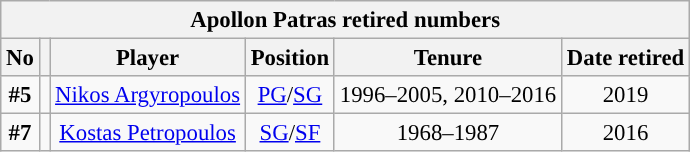<table class="wikitable sortable" style="font-size:95%; text-align:center;">
<tr>
<th colspan=6>Apollon Patras retired numbers</th>
</tr>
<tr>
<th>No</th>
<th></th>
<th>Player</th>
<th>Position</th>
<th>Tenure</th>
<th>Date retired</th>
</tr>
<tr>
<td><strong>#5</strong></td>
<td></td>
<td><a href='#'>Nikos Argyropoulos</a></td>
<td><a href='#'>PG</a>/<a href='#'>SG</a></td>
<td>1996–2005, 2010–2016</td>
<td>2019</td>
</tr>
<tr>
<td><strong>#7</strong></td>
<td></td>
<td><a href='#'>Kostas Petropoulos</a></td>
<td><a href='#'>SG</a>/<a href='#'>SF</a></td>
<td>1968–1987</td>
<td>2016</td>
</tr>
</table>
